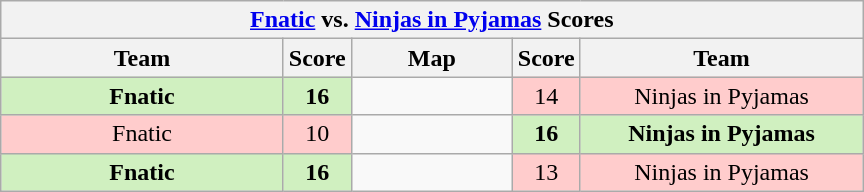<table class="wikitable" style="text-align: center;">
<tr>
<th colspan=5><a href='#'>Fnatic</a> vs.  <a href='#'>Ninjas in Pyjamas</a> Scores</th>
</tr>
<tr>
<th width="181px">Team</th>
<th width="20px">Score</th>
<th width="100px">Map</th>
<th width="20px">Score</th>
<th width="181px">Team</th>
</tr>
<tr>
<td style="background: #D0F0C0;"><strong>Fnatic</strong></td>
<td style="background: #D0F0C0;"><strong>16</strong></td>
<td></td>
<td style="background: #FFCCCC;">14</td>
<td style="background: #FFCCCC;">Ninjas in Pyjamas</td>
</tr>
<tr>
<td style="background: #FFCCCC;">Fnatic</td>
<td style="background: #FFCCCC;">10</td>
<td></td>
<td style="background: #D0F0C0;"><strong>16</strong></td>
<td style="background: #D0F0C0;"><strong>Ninjas in Pyjamas</strong></td>
</tr>
<tr>
<td style="background: #D0F0C0;"><strong>Fnatic</strong></td>
<td style="background: #D0F0C0;"><strong>16</strong></td>
<td></td>
<td style="background: #FFCCCC;">13</td>
<td style="background: #FFCCCC;">Ninjas in Pyjamas</td>
</tr>
</table>
